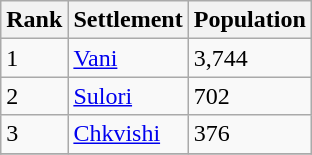<table class="wikitable sortable">
<tr>
<th>Rank</th>
<th>Settlement</th>
<th>Population</th>
</tr>
<tr>
<td>1</td>
<td><a href='#'>Vani</a></td>
<td>3,744</td>
</tr>
<tr>
<td>2</td>
<td><a href='#'>Sulori</a></td>
<td>702</td>
</tr>
<tr>
<td>3</td>
<td><a href='#'>Chkvishi</a></td>
<td>376</td>
</tr>
<tr>
</tr>
</table>
